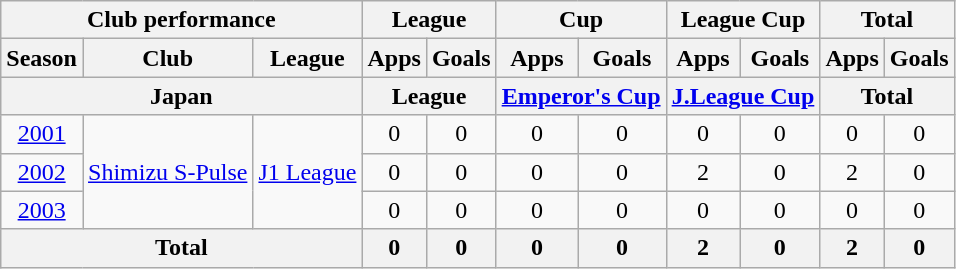<table class="wikitable" style="text-align:center;">
<tr>
<th colspan=3>Club performance</th>
<th colspan=2>League</th>
<th colspan=2>Cup</th>
<th colspan=2>League Cup</th>
<th colspan=2>Total</th>
</tr>
<tr>
<th>Season</th>
<th>Club</th>
<th>League</th>
<th>Apps</th>
<th>Goals</th>
<th>Apps</th>
<th>Goals</th>
<th>Apps</th>
<th>Goals</th>
<th>Apps</th>
<th>Goals</th>
</tr>
<tr>
<th colspan=3>Japan</th>
<th colspan=2>League</th>
<th colspan=2><a href='#'>Emperor's Cup</a></th>
<th colspan=2><a href='#'>J.League Cup</a></th>
<th colspan=2>Total</th>
</tr>
<tr>
<td><a href='#'>2001</a></td>
<td rowspan="3"><a href='#'>Shimizu S-Pulse</a></td>
<td rowspan="3"><a href='#'>J1 League</a></td>
<td>0</td>
<td>0</td>
<td>0</td>
<td>0</td>
<td>0</td>
<td>0</td>
<td>0</td>
<td>0</td>
</tr>
<tr>
<td><a href='#'>2002</a></td>
<td>0</td>
<td>0</td>
<td>0</td>
<td>0</td>
<td>2</td>
<td>0</td>
<td>2</td>
<td>0</td>
</tr>
<tr>
<td><a href='#'>2003</a></td>
<td>0</td>
<td>0</td>
<td>0</td>
<td>0</td>
<td>0</td>
<td>0</td>
<td>0</td>
<td>0</td>
</tr>
<tr>
<th colspan=3>Total</th>
<th>0</th>
<th>0</th>
<th>0</th>
<th>0</th>
<th>2</th>
<th>0</th>
<th>2</th>
<th>0</th>
</tr>
</table>
